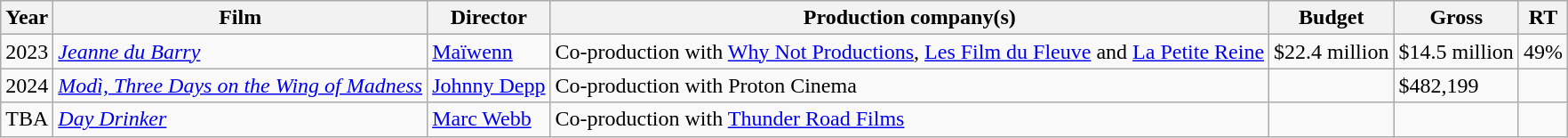<table class="wikitable">
<tr>
<th>Year</th>
<th>Film</th>
<th>Director</th>
<th>Production company(s)</th>
<th>Budget</th>
<th>Gross</th>
<th>RT</th>
</tr>
<tr>
<td>2023</td>
<td><em><a href='#'>Jeanne du Barry</a></em></td>
<td><a href='#'>Maïwenn</a></td>
<td>Co-production with <a href='#'>Why Not Productions</a>, <a href='#'>Les Film du Fleuve</a> and <a href='#'>La Petite Reine</a></td>
<td>$22.4 million</td>
<td>$14.5 million</td>
<td>49%</td>
</tr>
<tr>
<td>2024</td>
<td><em><a href='#'>Modì, Three Days on the Wing of Madness</a></em></td>
<td><a href='#'>Johnny Depp</a></td>
<td>Co-production with Proton Cinema</td>
<td></td>
<td>$482,199</td>
<td></td>
</tr>
<tr>
<td>TBA</td>
<td><em><a href='#'>Day Drinker</a></em></td>
<td><a href='#'>Marc Webb</a></td>
<td>Co-production with <a href='#'>Thunder Road Films</a></td>
<td></td>
<td></td>
<td></td>
</tr>
</table>
